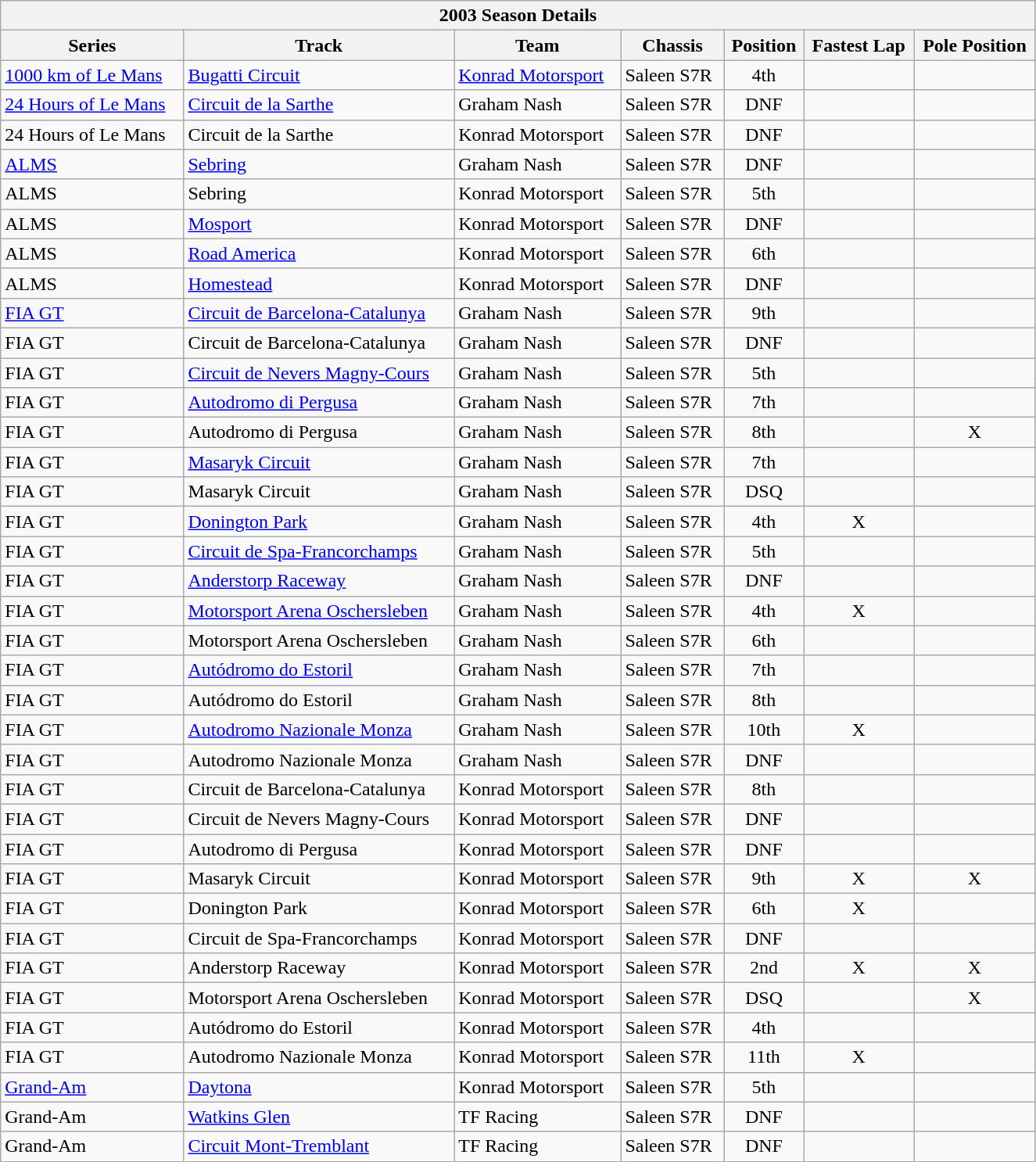<table class="wikitable collapsible collapsed">
<tr>
<th colspan="7" width="875px">2003 Season Details</th>
</tr>
<tr>
<th scope="col">Series</th>
<th scope="col">Track</th>
<th scope="col">Team</th>
<th scope="col">Chassis</th>
<th scope="col">Position</th>
<th scope="col">Fastest Lap</th>
<th scope="col">Pole Position</th>
</tr>
<tr>
<td><a href='#'>1000 km of Le Mans</a></td>
<td><a href='#'>Bugatti Circuit</a></td>
<td><a href='#'>Konrad Motorsport</a></td>
<td>Saleen S7R</td>
<td style="text-align:center">4th</td>
<td style="text-align:center"></td>
<td style="text-align:center"></td>
</tr>
<tr>
<td><a href='#'>24 Hours of Le Mans</a></td>
<td><a href='#'>Circuit de la Sarthe</a></td>
<td>Graham Nash</td>
<td>Saleen S7R</td>
<td style="text-align:center">DNF</td>
<td style="text-align:center"></td>
<td style="text-align:center"></td>
</tr>
<tr>
<td>24 Hours of Le Mans</td>
<td>Circuit de la Sarthe</td>
<td>Konrad Motorsport</td>
<td>Saleen S7R</td>
<td style="text-align:center">DNF</td>
<td style="text-align:center"></td>
<td style="text-align:center"></td>
</tr>
<tr>
<td><a href='#'>ALMS</a></td>
<td><a href='#'>Sebring</a></td>
<td>Graham Nash</td>
<td>Saleen S7R</td>
<td style="text-align:center">DNF</td>
<td style="text-align:center"></td>
<td style="text-align:center"></td>
</tr>
<tr>
<td>ALMS</td>
<td>Sebring</td>
<td>Konrad Motorsport</td>
<td>Saleen S7R</td>
<td style="text-align:center">5th</td>
<td style="text-align:center"></td>
<td style="text-align:center"></td>
</tr>
<tr>
<td>ALMS</td>
<td><a href='#'>Mosport</a></td>
<td>Konrad Motorsport</td>
<td>Saleen S7R</td>
<td style="text-align:center">DNF</td>
<td style="text-align:center"></td>
<td style="text-align:center"></td>
</tr>
<tr>
<td>ALMS</td>
<td><a href='#'>Road America</a></td>
<td>Konrad Motorsport</td>
<td>Saleen S7R</td>
<td style="text-align:center">6th</td>
<td style="text-align:center"></td>
<td style="text-align:center"></td>
</tr>
<tr>
<td>ALMS</td>
<td><a href='#'>Homestead</a></td>
<td>Konrad Motorsport</td>
<td>Saleen S7R</td>
<td style="text-align:center">DNF</td>
<td style="text-align:center"></td>
<td style="text-align:center"></td>
</tr>
<tr>
<td><a href='#'>FIA GT</a></td>
<td><a href='#'>Circuit de Barcelona-Catalunya</a></td>
<td>Graham Nash</td>
<td>Saleen S7R</td>
<td style="text-align:center">9th</td>
<td style="text-align:center"></td>
<td style="text-align:center"></td>
</tr>
<tr>
<td>FIA GT</td>
<td>Circuit de Barcelona-Catalunya</td>
<td>Graham Nash</td>
<td>Saleen S7R</td>
<td style="text-align:center">DNF</td>
<td style="text-align:center"></td>
<td style="text-align:center"></td>
</tr>
<tr>
<td>FIA GT</td>
<td><a href='#'>Circuit de Nevers Magny-Cours</a></td>
<td>Graham Nash</td>
<td>Saleen S7R</td>
<td style="text-align:center">5th</td>
<td style="text-align:center"></td>
<td style="text-align:center"></td>
</tr>
<tr>
<td>FIA GT</td>
<td><a href='#'>Autodromo di Pergusa</a></td>
<td>Graham Nash</td>
<td>Saleen S7R</td>
<td style="text-align:center">7th</td>
<td style="text-align:center"></td>
<td style="text-align:center"></td>
</tr>
<tr>
<td>FIA GT</td>
<td>Autodromo di Pergusa</td>
<td>Graham Nash</td>
<td>Saleen S7R</td>
<td style="text-align:center">8th</td>
<td style="text-align:center"></td>
<td style="text-align:center">X</td>
</tr>
<tr>
<td>FIA GT</td>
<td><a href='#'>Masaryk Circuit</a></td>
<td>Graham Nash</td>
<td>Saleen S7R</td>
<td style="text-align:center">7th</td>
<td style="text-align:center"></td>
<td style="text-align:center"></td>
</tr>
<tr>
<td>FIA GT</td>
<td>Masaryk Circuit</td>
<td>Graham Nash</td>
<td>Saleen S7R</td>
<td style="text-align:center">DSQ</td>
<td style="text-align:center"></td>
<td style="text-align:center"></td>
</tr>
<tr>
<td>FIA GT</td>
<td><a href='#'>Donington Park</a></td>
<td>Graham Nash</td>
<td>Saleen S7R</td>
<td style="text-align:center">4th</td>
<td style="text-align:center">X</td>
<td style="text-align:center"></td>
</tr>
<tr>
<td>FIA GT</td>
<td><a href='#'>Circuit de Spa-Francorchamps</a></td>
<td>Graham Nash</td>
<td>Saleen S7R</td>
<td style="text-align:center">5th</td>
<td style="text-align:center"></td>
<td style="text-align:center"></td>
</tr>
<tr>
<td>FIA GT</td>
<td><a href='#'>Anderstorp Raceway</a></td>
<td>Graham Nash</td>
<td>Saleen S7R</td>
<td style="text-align:center">DNF</td>
<td style="text-align:center"></td>
<td style="text-align:center"></td>
</tr>
<tr>
<td>FIA GT</td>
<td><a href='#'>Motorsport Arena Oschersleben</a></td>
<td>Graham Nash</td>
<td>Saleen S7R</td>
<td style="text-align:center">4th</td>
<td style="text-align:center">X</td>
<td style="text-align:center"></td>
</tr>
<tr>
<td>FIA GT</td>
<td>Motorsport Arena Oschersleben</td>
<td>Graham Nash</td>
<td>Saleen S7R</td>
<td style="text-align:center">6th</td>
<td style="text-align:center"></td>
<td style="text-align:center"></td>
</tr>
<tr>
<td>FIA GT</td>
<td><a href='#'>Autódromo do Estoril</a></td>
<td>Graham Nash</td>
<td>Saleen S7R</td>
<td style="text-align:center">7th</td>
<td style="text-align:center"></td>
<td style="text-align:center"></td>
</tr>
<tr>
<td>FIA GT</td>
<td>Autódromo do Estoril</td>
<td>Graham Nash</td>
<td>Saleen S7R</td>
<td style="text-align:center">8th</td>
<td style="text-align:center"></td>
<td style="text-align:center"></td>
</tr>
<tr>
<td>FIA GT</td>
<td><a href='#'>Autodromo Nazionale Monza</a></td>
<td>Graham Nash</td>
<td>Saleen S7R</td>
<td style="text-align:center">10th</td>
<td style="text-align:center">X</td>
<td style="text-align:center"></td>
</tr>
<tr>
<td>FIA GT</td>
<td>Autodromo Nazionale Monza</td>
<td>Graham Nash</td>
<td>Saleen S7R</td>
<td style="text-align:center">DNF</td>
<td style="text-align:center"></td>
<td style="text-align:center"></td>
</tr>
<tr>
<td>FIA GT</td>
<td>Circuit de Barcelona-Catalunya</td>
<td>Konrad Motorsport</td>
<td>Saleen S7R</td>
<td style="text-align:center">8th</td>
<td style="text-align:center"></td>
<td style="text-align:center"></td>
</tr>
<tr>
<td>FIA GT</td>
<td>Circuit de Nevers Magny-Cours</td>
<td>Konrad Motorsport</td>
<td>Saleen S7R</td>
<td style="text-align:center">DNF</td>
<td style="text-align:center"></td>
<td style="text-align:center"></td>
</tr>
<tr>
<td>FIA GT</td>
<td>Autodromo di Pergusa</td>
<td>Konrad Motorsport</td>
<td>Saleen S7R</td>
<td style="text-align:center">DNF</td>
<td style="text-align:center"></td>
<td style="text-align:center"></td>
</tr>
<tr>
<td>FIA GT</td>
<td>Masaryk Circuit</td>
<td>Konrad Motorsport</td>
<td>Saleen S7R</td>
<td style="text-align:center">9th</td>
<td style="text-align:center">X</td>
<td style="text-align:center">X</td>
</tr>
<tr>
<td>FIA GT</td>
<td>Donington Park</td>
<td>Konrad Motorsport</td>
<td>Saleen S7R</td>
<td style="text-align:center">6th</td>
<td style="text-align:center">X</td>
<td style="text-align:center"></td>
</tr>
<tr>
<td>FIA GT</td>
<td>Circuit de Spa-Francorchamps</td>
<td>Konrad Motorsport</td>
<td>Saleen S7R</td>
<td style="text-align:center">DNF</td>
<td style="text-align:center"></td>
<td style="text-align:center"></td>
</tr>
<tr>
<td>FIA GT</td>
<td>Anderstorp Raceway</td>
<td>Konrad Motorsport</td>
<td>Saleen S7R</td>
<td style="text-align:center">2nd</td>
<td style="text-align:center">X</td>
<td style="text-align:center">X</td>
</tr>
<tr>
<td>FIA GT</td>
<td>Motorsport Arena Oschersleben</td>
<td>Konrad Motorsport</td>
<td>Saleen S7R</td>
<td style="text-align:center">DSQ</td>
<td style="text-align:center"></td>
<td style="text-align:center">X</td>
</tr>
<tr>
<td>FIA GT</td>
<td>Autódromo do Estoril</td>
<td>Konrad Motorsport</td>
<td>Saleen S7R</td>
<td style="text-align:center">4th</td>
<td style="text-align:center"></td>
<td style="text-align:center"></td>
</tr>
<tr>
<td>FIA GT</td>
<td>Autodromo Nazionale Monza</td>
<td>Konrad Motorsport</td>
<td>Saleen S7R</td>
<td style="text-align:center">11th</td>
<td style="text-align:center">X</td>
<td style="text-align:center"></td>
</tr>
<tr>
<td><a href='#'>Grand-Am</a></td>
<td><a href='#'>Daytona</a></td>
<td>Konrad Motorsport</td>
<td>Saleen S7R</td>
<td style="text-align:center">5th</td>
<td style="text-align:center"></td>
<td style="text-align:center"></td>
</tr>
<tr>
<td>Grand-Am</td>
<td><a href='#'>Watkins Glen</a></td>
<td>TF Racing</td>
<td>Saleen S7R</td>
<td style="text-align:center">DNF</td>
<td style="text-align:center"></td>
<td style="text-align:center"></td>
</tr>
<tr>
<td>Grand-Am</td>
<td><a href='#'>Circuit Mont-Tremblant</a></td>
<td>TF Racing</td>
<td>Saleen S7R</td>
<td style="text-align:center">DNF</td>
<td style="text-align:center"></td>
<td style="text-align:center"></td>
</tr>
<tr>
</tr>
</table>
